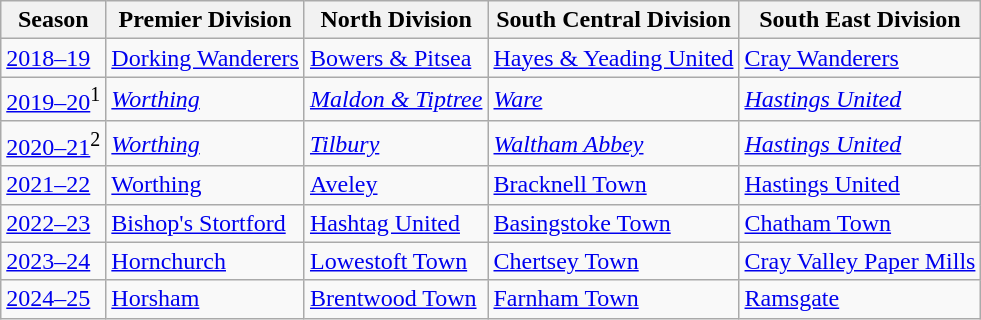<table class="wikitable" style="text-align: left">
<tr>
<th>Season</th>
<th>Premier Division</th>
<th>North Division</th>
<th>South Central Division</th>
<th>South East Division</th>
</tr>
<tr>
<td><a href='#'>2018–19</a></td>
<td><a href='#'>Dorking Wanderers</a></td>
<td><a href='#'>Bowers & Pitsea</a></td>
<td><a href='#'>Hayes & Yeading United</a></td>
<td><a href='#'>Cray Wanderers</a></td>
</tr>
<tr>
<td><a href='#'>2019–20</a><sup>1</sup></td>
<td><em><a href='#'>Worthing</a></em></td>
<td><em><a href='#'>Maldon & Tiptree</a></em></td>
<td><em><a href='#'>Ware</a></em></td>
<td><em><a href='#'>Hastings United</a></em></td>
</tr>
<tr>
<td><a href='#'>2020–21</a><sup>2</sup></td>
<td><em><a href='#'>Worthing</a></em></td>
<td><em><a href='#'>Tilbury</a></em></td>
<td><em><a href='#'>Waltham Abbey</a></em></td>
<td><em><a href='#'>Hastings United</a></em></td>
</tr>
<tr>
<td><a href='#'>2021–22</a></td>
<td><a href='#'>Worthing</a></td>
<td><a href='#'>Aveley</a></td>
<td><a href='#'>Bracknell Town</a></td>
<td><a href='#'>Hastings United</a></td>
</tr>
<tr>
<td><a href='#'>2022–23</a></td>
<td><a href='#'>Bishop's Stortford</a></td>
<td><a href='#'>Hashtag United</a></td>
<td><a href='#'>Basingstoke Town</a></td>
<td><a href='#'>Chatham Town</a></td>
</tr>
<tr>
<td><a href='#'>2023–24</a></td>
<td><a href='#'>Hornchurch</a></td>
<td><a href='#'>Lowestoft Town</a></td>
<td><a href='#'>Chertsey Town</a></td>
<td><a href='#'>Cray Valley Paper Mills</a></td>
</tr>
<tr>
<td><a href='#'>2024–25</a></td>
<td><a href='#'>Horsham</a></td>
<td><a href='#'>Brentwood Town</a></td>
<td><a href='#'>Farnham Town</a></td>
<td><a href='#'>Ramsgate</a></td>
</tr>
</table>
